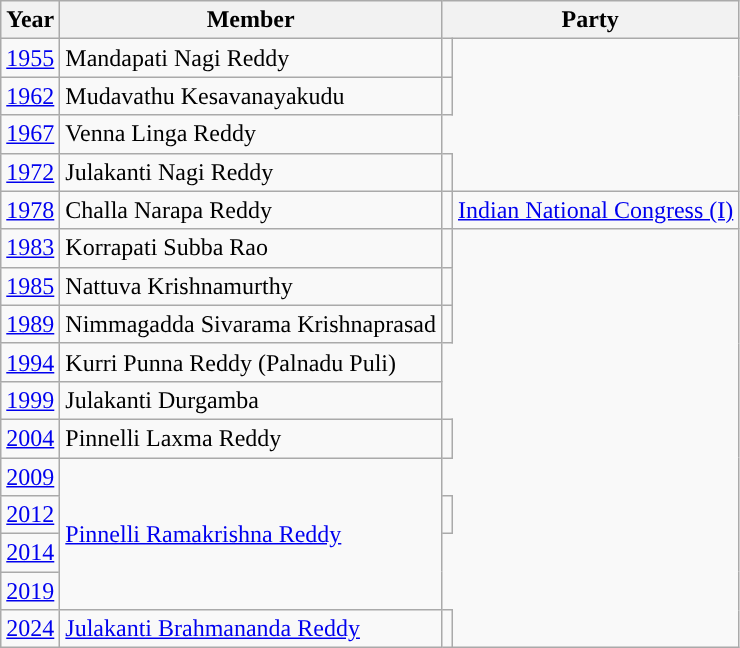<table class="wikitable sortable">
<tr>
<th>Year</th>
<th>Member</th>
<th colspan="2">Party</th>
</tr>
<tr>
<td><a href='#'>1955</a></td>
<td>Mandapati Nagi Reddy</td>
<td></td>
</tr>
<tr>
<td><a href='#'>1962</a></td>
<td>Mudavathu Kesavanayakudu</td>
<td></td>
</tr>
<tr>
<td><a href='#'>1967</a></td>
<td>Venna Linga Reddy</td>
</tr>
<tr>
<td><a href='#'>1972</a></td>
<td>Julakanti Nagi Reddy</td>
<td></td>
</tr>
<tr>
<td><a href='#'>1978</a></td>
<td>Challa Narapa Reddy</td>
<td style="background-color: "></td>
<td><a href='#'>Indian National Congress (I)</a></td>
</tr>
<tr>
<td><a href='#'>1983</a></td>
<td>Korrapati Subba Rao</td>
<td></td>
</tr>
<tr>
<td><a href='#'>1985</a></td>
<td>Nattuva Krishnamurthy</td>
<td></td>
</tr>
<tr>
<td><a href='#'>1989</a></td>
<td>Nimmagadda Sivarama Krishnaprasad</td>
<td></td>
</tr>
<tr>
<td><a href='#'>1994</a></td>
<td>Kurri Punna Reddy (Palnadu Puli)</td>
</tr>
<tr>
<td><a href='#'>1999</a></td>
<td>Julakanti Durgamba</td>
</tr>
<tr>
<td><a href='#'>2004</a></td>
<td>Pinnelli Laxma Reddy</td>
<td></td>
</tr>
<tr>
<td><a href='#'>2009</a></td>
<td rowspan="4"><a href='#'>Pinnelli Ramakrishna Reddy</a></td>
</tr>
<tr>
<td><a href='#'>2012</a></td>
<td></td>
</tr>
<tr>
<td><a href='#'>2014</a></td>
</tr>
<tr>
<td><a href='#'>2019</a></td>
</tr>
<tr>
<td><a href='#'>2024</a></td>
<td><a href='#'>Julakanti Brahmananda Reddy</a></td>
<td></td>
</tr>
</table>
